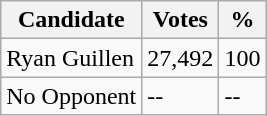<table class="wikitable">
<tr>
<th>Candidate</th>
<th>Votes</th>
<th>%</th>
</tr>
<tr>
<td>Ryan Guillen</td>
<td>27,492</td>
<td>100</td>
</tr>
<tr>
<td>No Opponent</td>
<td>--</td>
<td>--</td>
</tr>
</table>
